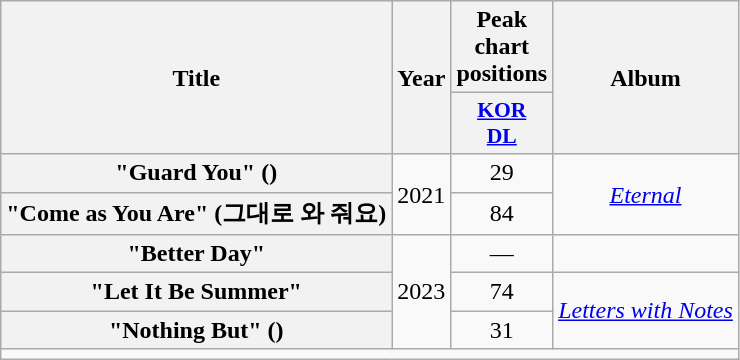<table class="wikitable plainrowheaders" style="text-align:center">
<tr>
<th scope="col"  rowspan="2">Title</th>
<th scope="col"  rowspan="2">Year</th>
<th scope="col">Peak chart positions</th>
<th scope="col"  rowspan="2">Album</th>
</tr>
<tr>
<th scope="col" style="width:3em;font-size:90%"><a href='#'>KOR<br>DL</a><br></th>
</tr>
<tr>
<th scope="row">"Guard You" ()</th>
<td rowspan="2">2021</td>
<td>29</td>
<td rowspan="2"><em><a href='#'>Eternal</a></em></td>
</tr>
<tr>
<th scope="row">"Come as You Are" (그대로 와 줘요)</th>
<td>84</td>
</tr>
<tr>
<th scope="row">"Better Day"</th>
<td rowspan="3">2023</td>
<td>—</td>
<td></td>
</tr>
<tr>
<th scope="row">"Let It Be Summer"</th>
<td>74</td>
<td rowspan="2"><em><a href='#'>Letters with Notes</a></em></td>
</tr>
<tr>
<th scope="row">"Nothing But" ()</th>
<td>31</td>
</tr>
<tr>
<td colspan="4"></td>
</tr>
</table>
